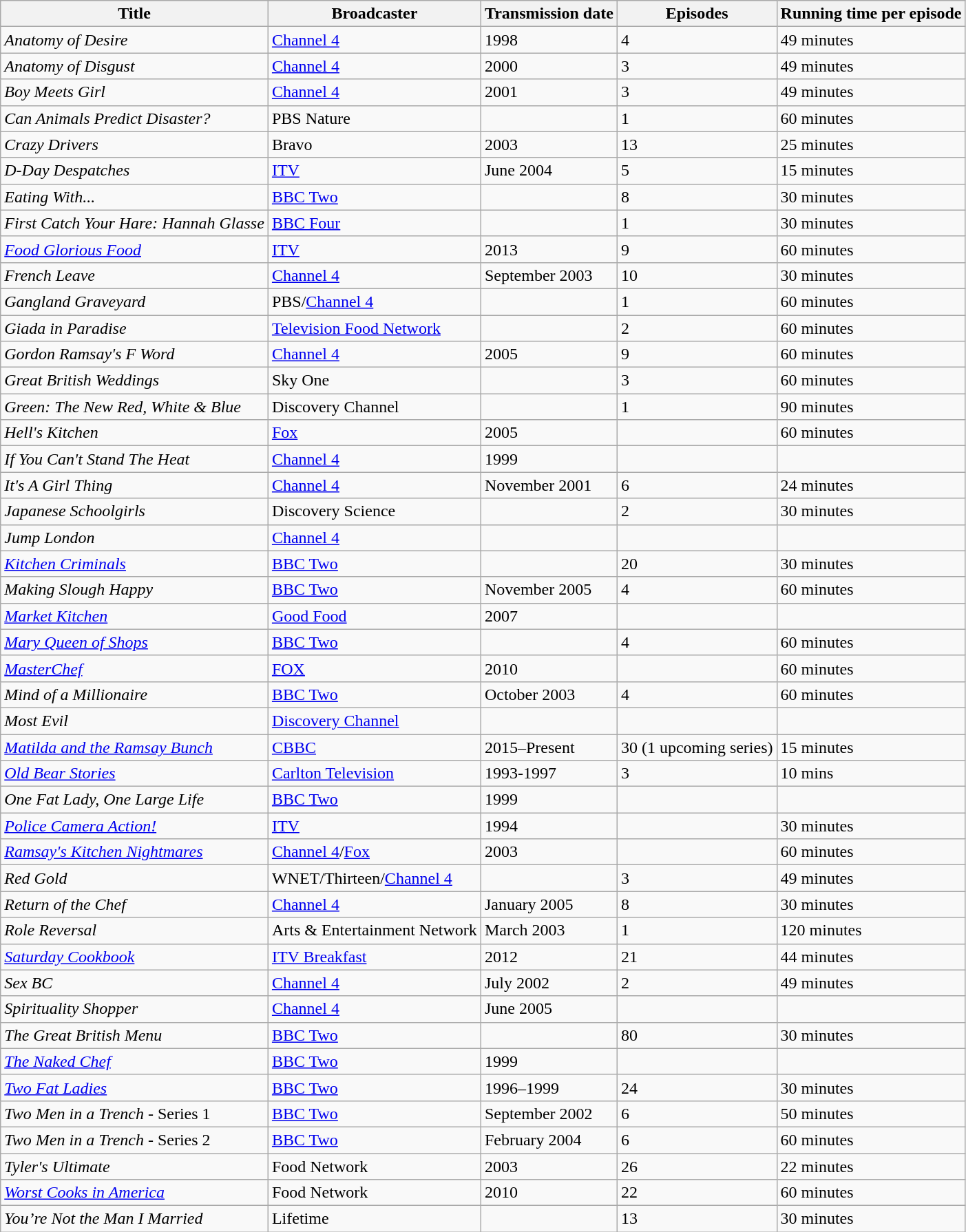<table class="wikitable sortable">
<tr>
<th>Title</th>
<th>Broadcaster</th>
<th>Transmission date</th>
<th>Episodes</th>
<th>Running time per episode</th>
</tr>
<tr>
<td><em>Anatomy of Desire</em></td>
<td><a href='#'>Channel 4</a></td>
<td>1998</td>
<td>4</td>
<td>49 minutes</td>
</tr>
<tr>
<td><em>Anatomy of Disgust</em></td>
<td><a href='#'>Channel 4</a></td>
<td>2000</td>
<td>3</td>
<td>49 minutes</td>
</tr>
<tr>
<td><em>Boy Meets Girl</em></td>
<td><a href='#'>Channel 4</a></td>
<td>2001</td>
<td>3</td>
<td>49 minutes</td>
</tr>
<tr>
<td><em>Can Animals Predict Disaster?</em></td>
<td>PBS Nature</td>
<td></td>
<td>1</td>
<td>60 minutes</td>
</tr>
<tr>
<td><em>Crazy Drivers</em></td>
<td>Bravo</td>
<td>2003</td>
<td>13</td>
<td>25 minutes</td>
</tr>
<tr>
<td><em>D-Day Despatches</em></td>
<td><a href='#'>ITV</a></td>
<td>June 2004</td>
<td>5</td>
<td>15 minutes</td>
</tr>
<tr>
<td><em>Eating With...</em></td>
<td><a href='#'>BBC Two</a></td>
<td></td>
<td>8</td>
<td>30 minutes</td>
</tr>
<tr>
<td><em>First Catch Your Hare: Hannah Glasse</em></td>
<td><a href='#'>BBC Four</a></td>
<td></td>
<td>1</td>
<td>30 minutes</td>
</tr>
<tr>
<td><em><a href='#'>Food Glorious Food</a></em></td>
<td><a href='#'>ITV</a></td>
<td>2013</td>
<td>9</td>
<td>60 minutes</td>
</tr>
<tr>
<td><em>French Leave</em></td>
<td><a href='#'>Channel 4</a></td>
<td>September 2003</td>
<td>10</td>
<td>30 minutes</td>
</tr>
<tr>
<td><em>Gangland Graveyard</em></td>
<td>PBS/<a href='#'>Channel 4</a></td>
<td></td>
<td>1</td>
<td>60 minutes</td>
</tr>
<tr>
<td><em>Giada in Paradise</em></td>
<td><a href='#'>Television Food Network</a></td>
<td></td>
<td>2</td>
<td>60 minutes</td>
</tr>
<tr>
<td><em>Gordon Ramsay's F Word</em></td>
<td><a href='#'>Channel 4</a></td>
<td>2005</td>
<td>9</td>
<td>60 minutes</td>
</tr>
<tr>
<td><em>Great British Weddings</em></td>
<td>Sky One</td>
<td></td>
<td>3</td>
<td>60 minutes</td>
</tr>
<tr>
<td><em>Green: The New Red, White & Blue</em></td>
<td>Discovery Channel</td>
<td></td>
<td>1</td>
<td>90 minutes</td>
</tr>
<tr>
<td><em>Hell's Kitchen</em></td>
<td><a href='#'>Fox</a></td>
<td>2005</td>
<td></td>
<td>60 minutes</td>
</tr>
<tr>
<td><em>If You Can't Stand The Heat</em></td>
<td><a href='#'>Channel 4</a></td>
<td>1999</td>
<td></td>
<td></td>
</tr>
<tr>
<td><em>It's A Girl Thing</em></td>
<td><a href='#'>Channel 4</a></td>
<td>November 2001</td>
<td>6</td>
<td>24 minutes</td>
</tr>
<tr>
<td><em>Japanese Schoolgirls</em></td>
<td>Discovery Science</td>
<td></td>
<td>2</td>
<td>30 minutes</td>
</tr>
<tr>
<td><em>Jump London</em></td>
<td><a href='#'>Channel 4</a></td>
<td></td>
<td></td>
<td></td>
</tr>
<tr>
<td><em><a href='#'>Kitchen Criminals</a></em></td>
<td><a href='#'>BBC Two</a></td>
<td></td>
<td>20</td>
<td>30 minutes</td>
</tr>
<tr>
<td><em>Making Slough Happy</em></td>
<td><a href='#'>BBC Two</a></td>
<td>November 2005</td>
<td>4</td>
<td>60 minutes</td>
</tr>
<tr>
<td><em><a href='#'>Market Kitchen</a></em></td>
<td><a href='#'>Good Food</a></td>
<td>2007</td>
<td></td>
<td></td>
</tr>
<tr>
<td><em><a href='#'>Mary Queen of Shops</a></em></td>
<td><a href='#'>BBC Two</a></td>
<td></td>
<td>4</td>
<td>60 minutes</td>
</tr>
<tr>
<td><em><a href='#'>MasterChef</a></em></td>
<td><a href='#'>FOX</a></td>
<td>2010</td>
<td></td>
<td>60 minutes</td>
</tr>
<tr>
<td><em>Mind of a Millionaire</em></td>
<td><a href='#'>BBC Two</a></td>
<td>October 2003</td>
<td>4</td>
<td>60 minutes</td>
</tr>
<tr>
<td><em>Most Evil</em></td>
<td><a href='#'>Discovery Channel</a></td>
<td></td>
<td></td>
<td></td>
</tr>
<tr>
<td><em><a href='#'>Matilda and the Ramsay Bunch</a></em></td>
<td><a href='#'>CBBC</a></td>
<td>2015–Present</td>
<td>30 (1 upcoming series)</td>
<td>15 minutes</td>
</tr>
<tr>
<td><em><a href='#'>Old Bear Stories</a></em></td>
<td><a href='#'>Carlton Television</a></td>
<td>1993-1997</td>
<td>3</td>
<td>10 mins</td>
</tr>
<tr>
<td><em>One Fat Lady, One Large Life</em></td>
<td><a href='#'>BBC Two</a></td>
<td>1999</td>
<td></td>
<td></td>
</tr>
<tr>
<td><em><a href='#'>Police Camera Action!</a></em></td>
<td><a href='#'>ITV</a></td>
<td>1994</td>
<td></td>
<td>30 minutes</td>
</tr>
<tr>
<td><em><a href='#'>Ramsay's Kitchen Nightmares</a></em></td>
<td><a href='#'>Channel 4</a>/<a href='#'>Fox</a></td>
<td>2003</td>
<td></td>
<td>60 minutes</td>
</tr>
<tr>
<td><em>Red Gold</em></td>
<td>WNET/Thirteen/<a href='#'>Channel 4</a></td>
<td></td>
<td>3</td>
<td>49 minutes</td>
</tr>
<tr>
<td><em>Return of the Chef</em></td>
<td><a href='#'>Channel 4</a></td>
<td>January 2005</td>
<td>8</td>
<td>30 minutes</td>
</tr>
<tr>
<td><em>Role Reversal</em></td>
<td>Arts & Entertainment Network</td>
<td>March 2003</td>
<td>1</td>
<td>120 minutes</td>
</tr>
<tr>
<td><em><a href='#'>Saturday Cookbook</a></em></td>
<td><a href='#'>ITV Breakfast</a></td>
<td>2012</td>
<td>21</td>
<td>44 minutes</td>
</tr>
<tr>
<td><em>Sex BC</em></td>
<td><a href='#'>Channel 4</a></td>
<td>July 2002</td>
<td>2</td>
<td>49 minutes</td>
</tr>
<tr>
<td><em>Spirituality Shopper</em></td>
<td><a href='#'>Channel 4</a></td>
<td>June 2005</td>
<td></td>
<td></td>
</tr>
<tr>
<td><em>The Great British Menu</em></td>
<td><a href='#'>BBC Two</a></td>
<td></td>
<td>80</td>
<td>30 minutes</td>
</tr>
<tr>
<td><em><a href='#'>The Naked Chef</a></em></td>
<td><a href='#'>BBC Two</a></td>
<td>1999</td>
<td></td>
<td></td>
</tr>
<tr>
<td><em><a href='#'>Two Fat Ladies</a></em></td>
<td><a href='#'>BBC Two</a></td>
<td>1996–1999</td>
<td>24</td>
<td>30 minutes</td>
</tr>
<tr>
<td><em>Two Men in a Trench</em> - Series 1</td>
<td><a href='#'>BBC Two</a></td>
<td>September 2002</td>
<td>6</td>
<td>50 minutes</td>
</tr>
<tr>
<td><em>Two Men in a Trench</em> - Series 2</td>
<td><a href='#'>BBC Two</a></td>
<td>February 2004</td>
<td>6</td>
<td>60 minutes</td>
</tr>
<tr>
<td><em>Tyler's Ultimate</em></td>
<td>Food Network</td>
<td>2003</td>
<td>26</td>
<td>22 minutes</td>
</tr>
<tr>
<td><em><a href='#'>Worst Cooks in America</a></em></td>
<td>Food Network</td>
<td>2010</td>
<td>22</td>
<td>60 minutes</td>
</tr>
<tr>
<td><em>You’re Not the Man I Married</em></td>
<td>Lifetime</td>
<td></td>
<td>13</td>
<td>30 minutes</td>
</tr>
</table>
